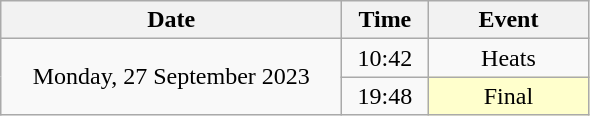<table class = "wikitable" style="text-align:center;">
<tr>
<th width=220>Date</th>
<th width=50>Time</th>
<th width=100>Event</th>
</tr>
<tr>
<td rowspan=3>Monday, 27 September 2023</td>
<td>10:42</td>
<td>Heats</td>
</tr>
<tr>
<td>19:48</td>
<td bgcolor=ffffcc>Final</td>
</tr>
</table>
